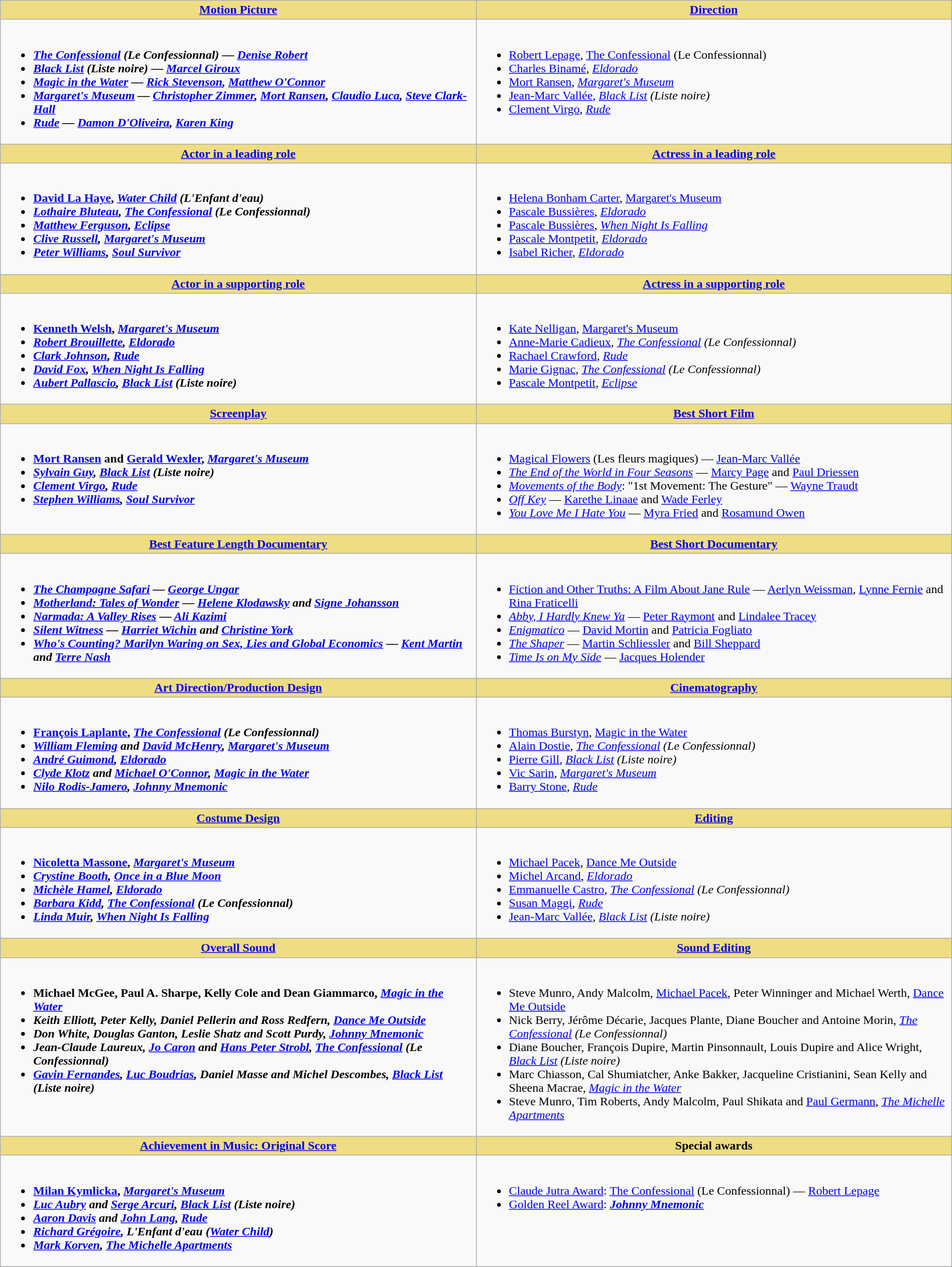<table class=wikitable width="100%">
<tr>
<th style="background:#EEDD82; width:50%"><a href='#'>Motion Picture</a></th>
<th style="background:#EEDD82; width:50%"><a href='#'>Direction</a></th>
</tr>
<tr>
<td valign="top"><br><ul><li> <strong><em><a href='#'>The Confessional</a> (Le Confessionnal)<em> — <a href='#'>Denise Robert</a><strong></li><li></em><a href='#'>Black List</a> (Liste noire)<em> — <a href='#'>Marcel Giroux</a></li><li></em><a href='#'>Magic in the Water</a><em> — <a href='#'>Rick Stevenson</a>, <a href='#'>Matthew O'Connor</a></li><li></em><a href='#'>Margaret's Museum</a><em> — <a href='#'>Christopher Zimmer</a>, <a href='#'>Mort Ransen</a>, <a href='#'>Claudio Luca</a>, <a href='#'>Steve Clark-Hall</a></li><li></em><a href='#'>Rude</a><em> — <a href='#'>Damon D'Oliveira</a>, <a href='#'>Karen King</a></li></ul></td>
<td valign="top"><br><ul><li> </strong><a href='#'>Robert Lepage</a>, </em><a href='#'>The Confessional</a> (Le Confessionnal)</em></strong></li><li><a href='#'>Charles Binamé</a>, <em><a href='#'>Eldorado</a></em></li><li><a href='#'>Mort Ransen</a>, <em><a href='#'>Margaret's Museum</a></em></li><li><a href='#'>Jean-Marc Vallée</a>, <em><a href='#'>Black List</a> (Liste noire)</em></li><li><a href='#'>Clement Virgo</a>, <em><a href='#'>Rude</a></em></li></ul></td>
</tr>
<tr>
<th style="background:#EEDD82; width:50%"><a href='#'>Actor in a leading role</a></th>
<th style="background:#EEDD82; width:50%"><a href='#'>Actress in a leading role</a></th>
</tr>
<tr>
<td valign="top"><br><ul><li> <strong><a href='#'>David La Haye</a>, <em><a href='#'>Water Child</a> (L'Enfant d'eau)<strong><em></li><li><a href='#'>Lothaire Bluteau</a>, </em><a href='#'>The Confessional</a> (Le Confessionnal)<em></li><li><a href='#'>Matthew Ferguson</a>, </em><a href='#'>Eclipse</a><em></li><li><a href='#'>Clive Russell</a>, </em><a href='#'>Margaret's Museum</a><em></li><li><a href='#'>Peter Williams</a>, </em><a href='#'>Soul Survivor</a><em></li></ul></td>
<td valign="top"><br><ul><li> </strong><a href='#'>Helena Bonham Carter</a>, </em><a href='#'>Margaret's Museum</a></em></strong></li><li><a href='#'>Pascale Bussières</a>, <em><a href='#'>Eldorado</a></em></li><li><a href='#'>Pascale Bussières</a>, <em><a href='#'>When Night Is Falling</a></em></li><li><a href='#'>Pascale Montpetit</a>, <em><a href='#'>Eldorado</a></em></li><li><a href='#'>Isabel Richer</a>, <em><a href='#'>Eldorado</a></em></li></ul></td>
</tr>
<tr>
<th style="background:#EEDD82; width:50%"><a href='#'>Actor in a supporting role</a></th>
<th style="background:#EEDD82; width:50%"><a href='#'>Actress in a supporting role</a></th>
</tr>
<tr>
<td valign="top"><br><ul><li> <strong><a href='#'>Kenneth Welsh</a>, <em><a href='#'>Margaret's Museum</a><strong><em></li><li><a href='#'>Robert Brouillette</a>, </em><a href='#'>Eldorado</a><em></li><li><a href='#'>Clark Johnson</a>, </em><a href='#'>Rude</a><em></li><li><a href='#'>David Fox</a>, </em><a href='#'>When Night Is Falling</a><em></li><li><a href='#'>Aubert Pallascio</a>, </em><a href='#'>Black List</a> (Liste noire)<em></li></ul></td>
<td valign="top"><br><ul><li> </strong><a href='#'>Kate Nelligan</a>, </em><a href='#'>Margaret's Museum</a></em></strong></li><li><a href='#'>Anne-Marie Cadieux</a>, <em><a href='#'>The Confessional</a> (Le Confessionnal)</em></li><li><a href='#'>Rachael Crawford</a>, <em><a href='#'>Rude</a></em></li><li><a href='#'>Marie Gignac</a>, <em><a href='#'>The Confessional</a> (Le Confessionnal)</em></li><li><a href='#'>Pascale Montpetit</a>, <em><a href='#'>Eclipse</a></em></li></ul></td>
</tr>
<tr>
<th style="background:#EEDD82; width:50%"><a href='#'>Screenplay</a></th>
<th style="background:#EEDD82; width:50%"><a href='#'>Best Short Film</a></th>
</tr>
<tr>
<td valign="top"><br><ul><li> <strong><a href='#'>Mort Ransen</a> and <a href='#'>Gerald Wexler</a>, <em><a href='#'>Margaret's Museum</a><strong><em></li><li><a href='#'>Sylvain Guy</a>, </em><a href='#'>Black List</a> (Liste noire)<em></li><li><a href='#'>Clement Virgo</a>, </em><a href='#'>Rude</a><em></li><li><a href='#'>Stephen Williams</a>, </em><a href='#'>Soul Survivor</a><em></li></ul></td>
<td valign="top"><br><ul><li> </em></strong><a href='#'>Magical Flowers</a> (Les fleurs magiques)</em> — <a href='#'>Jean-Marc Vallée</a></strong></li><li><em><a href='#'>The End of the World in Four Seasons</a></em> — <a href='#'>Marcy Page</a> and <a href='#'>Paul Driessen</a></li><li><em><a href='#'>Movements of the Body</a></em>: "1st Movement: The Gesture" — <a href='#'>Wayne Traudt</a></li><li><em><a href='#'>Off Key</a></em> — <a href='#'>Karethe Linaae</a> and <a href='#'>Wade Ferley</a></li><li><em><a href='#'>You Love Me I Hate You</a></em> — <a href='#'>Myra Fried</a> and <a href='#'>Rosamund Owen</a></li></ul></td>
</tr>
<tr>
<th style="background:#EEDD82; width:50%"><a href='#'>Best Feature Length Documentary</a></th>
<th style="background:#EEDD82; width:50%"><a href='#'>Best Short Documentary</a></th>
</tr>
<tr>
<td valign="top"><br><ul><li> <strong><em><a href='#'>The Champagne Safari</a><em> — <a href='#'>George Ungar</a><strong></li><li></em><a href='#'>Motherland: Tales of Wonder</a><em> — <a href='#'>Helene Klodawsky</a> and <a href='#'>Signe Johansson</a></li><li></em><a href='#'>Narmada: A Valley Rises</a><em> — <a href='#'>Ali Kazimi</a></li><li></em><a href='#'>Silent Witness</a><em> — <a href='#'>Harriet Wichin</a> and <a href='#'>Christine York</a></li><li></em><a href='#'>Who's Counting? Marilyn Waring on Sex, Lies and Global Economics</a><em> — <a href='#'>Kent Martin</a> and <a href='#'>Terre Nash</a></li></ul></td>
<td valign="top"><br><ul><li> </em></strong><a href='#'>Fiction and Other Truths: A Film About Jane Rule</a></em> — <a href='#'>Aerlyn Weissman</a>, <a href='#'>Lynne Fernie</a> and <a href='#'>Rina Fraticelli</a></strong></li><li><em><a href='#'>Abby, I Hardly Knew Ya</a></em> — <a href='#'>Peter Raymont</a> and <a href='#'>Lindalee Tracey</a></li><li><em><a href='#'>Enigmatico</a></em> — <a href='#'>David Mortin</a> and <a href='#'>Patricia Fogliato</a></li><li><em><a href='#'>The Shaper</a></em> — <a href='#'>Martin Schliessler</a> and <a href='#'>Bill Sheppard</a></li><li><em><a href='#'>Time Is on My Side</a></em> — <a href='#'>Jacques Holender</a></li></ul></td>
</tr>
<tr>
<th style="background:#EEDD82; width:50%"><a href='#'>Art Direction/Production Design</a></th>
<th style="background:#EEDD82; width:50%"><a href='#'>Cinematography</a></th>
</tr>
<tr>
<td valign="top"><br><ul><li> <strong><a href='#'>François Laplante</a>, <em><a href='#'>The Confessional</a> (Le Confessionnal)<strong><em></li><li><a href='#'>William Fleming</a> and <a href='#'>David McHenry</a>, </em><a href='#'>Margaret's Museum</a><em></li><li><a href='#'>André Guimond</a>, </em><a href='#'>Eldorado</a><em></li><li><a href='#'>Clyde Klotz</a> and <a href='#'>Michael O'Connor</a>, </em><a href='#'>Magic in the Water</a><em></li><li><a href='#'>Nilo Rodis-Jamero</a>, </em><a href='#'>Johnny Mnemonic</a><em></li></ul></td>
<td valign="top"><br><ul><li> </strong><a href='#'>Thomas Burstyn</a>, </em><a href='#'>Magic in the Water</a></em></strong></li><li><a href='#'>Alain Dostie</a>, <em><a href='#'>The Confessional</a> (Le Confessionnal)</em></li><li><a href='#'>Pierre Gill</a>, <em><a href='#'>Black List</a> (Liste noire)</em></li><li><a href='#'>Vic Sarin</a>, <em><a href='#'>Margaret's Museum</a></em></li><li><a href='#'>Barry Stone</a>, <em><a href='#'>Rude</a></em></li></ul></td>
</tr>
<tr>
<th style="background:#EEDD82; width:50%"><a href='#'>Costume Design</a></th>
<th style="background:#EEDD82; width:50%"><a href='#'>Editing</a></th>
</tr>
<tr>
<td valign="top"><br><ul><li> <strong><a href='#'>Nicoletta Massone</a>, <em><a href='#'>Margaret's Museum</a><strong><em></li><li><a href='#'>Crystine Booth</a>, </em><a href='#'>Once in a Blue Moon</a><em></li><li><a href='#'>Michèle Hamel</a>, </em><a href='#'>Eldorado</a><em></li><li><a href='#'>Barbara Kidd</a>, </em><a href='#'>The Confessional</a> (Le Confessionnal)<em></li><li><a href='#'>Linda Muir</a>, </em><a href='#'>When Night Is Falling</a><em></li></ul></td>
<td valign="top"><br><ul><li> </strong><a href='#'>Michael Pacek</a>, </em><a href='#'>Dance Me Outside</a></em></strong></li><li><a href='#'>Michel Arcand</a>, <em><a href='#'>Eldorado</a></em></li><li><a href='#'>Emmanuelle Castro</a>, <em><a href='#'>The Confessional</a> (Le Confessionnal)</em></li><li><a href='#'>Susan Maggi</a>, <em><a href='#'>Rude</a></em></li><li><a href='#'>Jean-Marc Vallée</a>, <em><a href='#'>Black List</a> (Liste noire)</em></li></ul></td>
</tr>
<tr>
<th style="background:#EEDD82; width:50%"><a href='#'>Overall Sound</a></th>
<th style="background:#EEDD82; width:50%"><a href='#'>Sound Editing</a></th>
</tr>
<tr>
<td valign="top"><br><ul><li> <strong>Michael McGee, Paul A. Sharpe, Kelly Cole and Dean Giammarco, <em><a href='#'>Magic in the Water</a><strong><em></li><li>Keith Elliott, Peter Kelly, Daniel Pellerin and Ross Redfern, </em><a href='#'>Dance Me Outside</a><em></li><li>Don White, Douglas Ganton, Leslie Shatz and Scott Purdy, </em><a href='#'>Johnny Mnemonic</a><em></li><li>Jean-Claude Laureux, <a href='#'>Jo Caron</a> and <a href='#'>Hans Peter Strobl</a>, </em><a href='#'>The Confessional</a> (Le Confessionnal)<em></li><li><a href='#'>Gavin Fernandes</a>, <a href='#'>Luc Boudrias</a>, Daniel Masse and Michel Descombes, </em><a href='#'>Black List</a> (Liste noire)<em></li></ul></td>
<td valign="top"><br><ul><li> </strong>Steve Munro, Andy Malcolm, <a href='#'>Michael Pacek</a>, Peter Winninger and Michael Werth, </em><a href='#'>Dance Me Outside</a></em></strong></li><li>Nick Berry, Jérôme Décarie, Jacques Plante, Diane Boucher and Antoine Morin, <em><a href='#'>The Confessional</a> (Le Confessionnal)</em></li><li>Diane Boucher, François Dupire, Martin Pinsonnault, Louis Dupire and Alice Wright, <em><a href='#'>Black List</a> (Liste noire)</em></li><li>Marc Chiasson, Cal Shumiatcher, Anke Bakker, Jacqueline Cristianini, Sean Kelly and Sheena Macrae, <em><a href='#'>Magic in the Water</a></em></li><li>Steve Munro, Tim Roberts, Andy Malcolm, Paul Shikata and <a href='#'>Paul Germann</a>, <em><a href='#'>The Michelle Apartments</a></em></li></ul></td>
</tr>
<tr>
<th style="background:#EEDD82; width:50%"><a href='#'>Achievement in Music: Original Score</a></th>
<th style="background:#EEDD82; width:50%">Special awards</th>
</tr>
<tr>
<td valign="top"><br><ul><li> <strong><a href='#'>Milan Kymlicka</a>, <em><a href='#'>Margaret's Museum</a><strong><em></li><li><a href='#'>Luc Aubry</a> and <a href='#'>Serge Arcuri</a>, </em><a href='#'>Black List</a> (Liste noire)<em></li><li><a href='#'>Aaron Davis</a> and <a href='#'>John Lang</a>, </em><a href='#'>Rude</a><em></li><li><a href='#'>Richard Grégoire</a>, </em>L'Enfant d'eau<em> </em>(<a href='#'>Water Child</a>)<em></li><li><a href='#'>Mark Korven</a>, </em><a href='#'>The Michelle Apartments</a><em></li></ul></td>
<td valign="top"><br><ul><li><a href='#'>Claude Jutra Award</a>: </em></strong><a href='#'>The Confessional</a> (Le Confessionnal)</em> — <a href='#'>Robert Lepage</a></strong></li><li><a href='#'>Golden Reel Award</a>: <strong><em><a href='#'>Johnny Mnemonic</a></em></strong></li></ul></td>
</tr>
</table>
